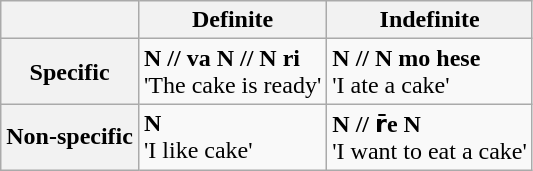<table class="wikitable">
<tr>
<th></th>
<th>Definite</th>
<th>Indefinite</th>
</tr>
<tr>
<th>Specific</th>
<td><strong>N // va N // N ri</strong> <br> 'The cake is ready'</td>
<td><strong>N // N mo hese</strong> <br> 'I ate a cake'</td>
</tr>
<tr>
<th>Non-specific</th>
<td><strong>N</strong> <br> 'I like cake'</td>
<td><strong>N // r̄e N</strong> <br> 'I want to eat a cake'</td>
</tr>
</table>
